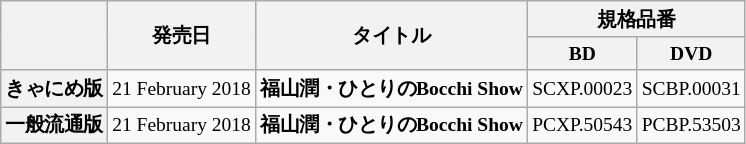<table class="wikitable" style="font-size:small;">
<tr>
<th rowspan="2"></th>
<th rowspan="2">発売日</th>
<th rowspan="2">タイトル</th>
<th colspan="2">規格品番</th>
</tr>
<tr>
<th>BD</th>
<th>DVD</th>
</tr>
<tr>
<th>きゃにめ版</th>
<td>21 February 2018</td>
<td><strong>福山潤・ひとりのBocchi Show</strong></td>
<td>SCXP.00023</td>
<td>SCBP.00031</td>
</tr>
<tr>
<th>一般流通版</th>
<td>21 February 2018</td>
<td><strong>福山潤・ひとりのBocchi Show </strong></td>
<td>PCXP.50543</td>
<td>PCBP.53503</td>
</tr>
</table>
